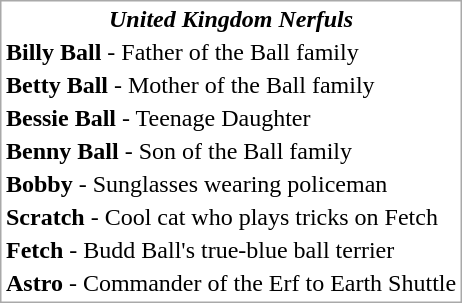<table style="border: 1px solid darkgray; text-align:left">
<tr>
<td align="center"><strong><em>United Kingdom Nerfuls</em></strong></td>
</tr>
<tr border = "0">
<td><strong>Billy Ball</strong> - Father of the Ball family</td>
</tr>
<tr border = "0">
<td><strong>Betty Ball</strong> - Mother of the Ball family</td>
</tr>
<tr border = "0">
<td><strong>Bessie Ball</strong> - Teenage Daughter</td>
</tr>
<tr border = "0">
<td><strong>Benny Ball</strong> - Son of the Ball family</td>
</tr>
<tr border = "0">
<td><strong>Bobby</strong> - Sunglasses wearing policeman</td>
</tr>
<tr border = "0">
<td><strong>Scratch</strong> - Cool cat who plays tricks on Fetch</td>
</tr>
<tr border = "0">
<td><strong>Fetch</strong> - Budd Ball's true-blue ball terrier</td>
</tr>
<tr border = "0">
<td><strong>Astro</strong> - Commander of the Erf to Earth Shuttle</td>
</tr>
</table>
